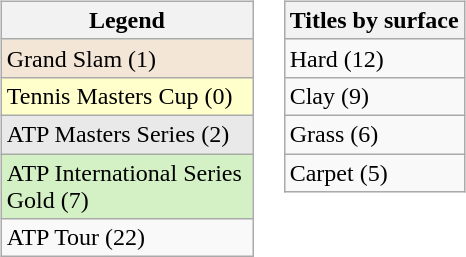<table style="width:30%;">
<tr>
<td style="width:33%; vertical-align:top; text-align:left;"><br><table class="wikitable">
<tr>
<th>Legend</th>
</tr>
<tr style="background:#f3e6d7;">
<td>Grand Slam (1)</td>
</tr>
<tr style="background:#ffc;">
<td>Tennis Masters Cup (0)</td>
</tr>
<tr style="background:#e9e9e9;">
<td>ATP Masters Series (2)</td>
</tr>
<tr style="background:#d4f1c5;">
<td>ATP International Series Gold (7)</td>
</tr>
<tr>
<td>ATP Tour (22)</td>
</tr>
</table>
</td>
<td style="width:33%; vertical-align:top; text-align:left;"><br><table class="wikitable">
<tr>
<th>Titles by surface</th>
</tr>
<tr>
<td>Hard (12)</td>
</tr>
<tr>
<td>Clay (9)</td>
</tr>
<tr>
<td>Grass (6)</td>
</tr>
<tr>
<td>Carpet (5)</td>
</tr>
</table>
</td>
</tr>
</table>
